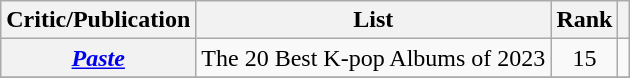<table class="wikitable plainrowheaders" style="text-align:center">
<tr>
<th scope="col">Critic/Publication</th>
<th scope="col">List</th>
<th scope="col">Rank</th>
<th scope="col" class="unsortable"></th>
</tr>
<tr>
<th scope="row"><em><a href='#'>Paste</a></em></th>
<td style="text-align:left">The 20 Best K-pop Albums of 2023</td>
<td>15</td>
<td></td>
</tr>
<tr>
</tr>
</table>
